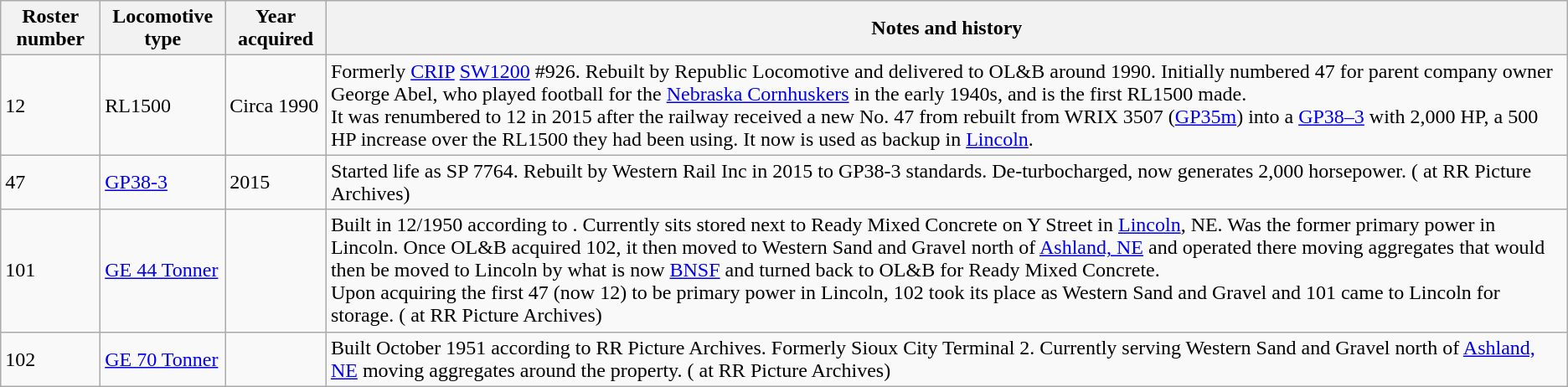<table class="wikitable">
<tr>
<th>Roster number</th>
<th>Locomotive type</th>
<th>Year acquired</th>
<th>Notes and history</th>
</tr>
<tr>
<td>12</td>
<td>RL1500</td>
<td>Circa 1990</td>
<td>Formerly <a href='#'>CRIP</a> <a href='#'>SW1200</a> #926. Rebuilt by Republic Locomotive and delivered to OL&B around 1990. Initially numbered 47 for parent company owner George Abel, who played football for the <a href='#'>Nebraska Cornhuskers</a> in the early 1940s, and is the first RL1500 made.<br>It was renumbered to 12 in 2015 after the railway received a new No. 47 from  rebuilt from WRIX 3507 (<a href='#'>GP35m</a>) into a <a href='#'>GP38–3</a> with 2,000 HP, a 500 HP increase over the RL1500 they had been using. It now is used as backup in <a href='#'>Lincoln</a>.</td>
</tr>
<tr>
<td>47</td>
<td><a href='#'>GP38-3</a></td>
<td>2015</td>
<td>Started life as SP 7764. Rebuilt by Western Rail Inc in 2015 to GP38-3 standards. De-turbocharged, now generates 2,000 horsepower. ( at RR Picture Archives)</td>
</tr>
<tr>
<td>101</td>
<td><a href='#'>GE 44 Tonner</a></td>
<td></td>
<td>Built in 12/1950 according to . Currently sits stored next to Ready Mixed Concrete on Y Street in <a href='#'>Lincoln</a>, NE. Was the former primary power in Lincoln. Once OL&B acquired 102, it then moved to Western Sand and Gravel north of <a href='#'>Ashland, NE</a> and operated there moving aggregates that would then be moved to Lincoln by what is now <a href='#'>BNSF</a> and turned back to OL&B for Ready Mixed Concrete.<br>Upon acquiring the first 47 (now 12) to be primary power in Lincoln, 102 took its place as Western Sand and Gravel and 101 came to Lincoln for storage. ( at RR Picture Archives)</td>
</tr>
<tr>
<td>102</td>
<td><a href='#'>GE 70 Tonner</a></td>
<td></td>
<td>Built October 1951 according to RR Picture Archives. Formerly Sioux City Terminal 2. Currently serving Western Sand and Gravel north of <a href='#'>Ashland, NE</a> moving aggregates around the property. ( at RR Picture Archives)</td>
</tr>
</table>
